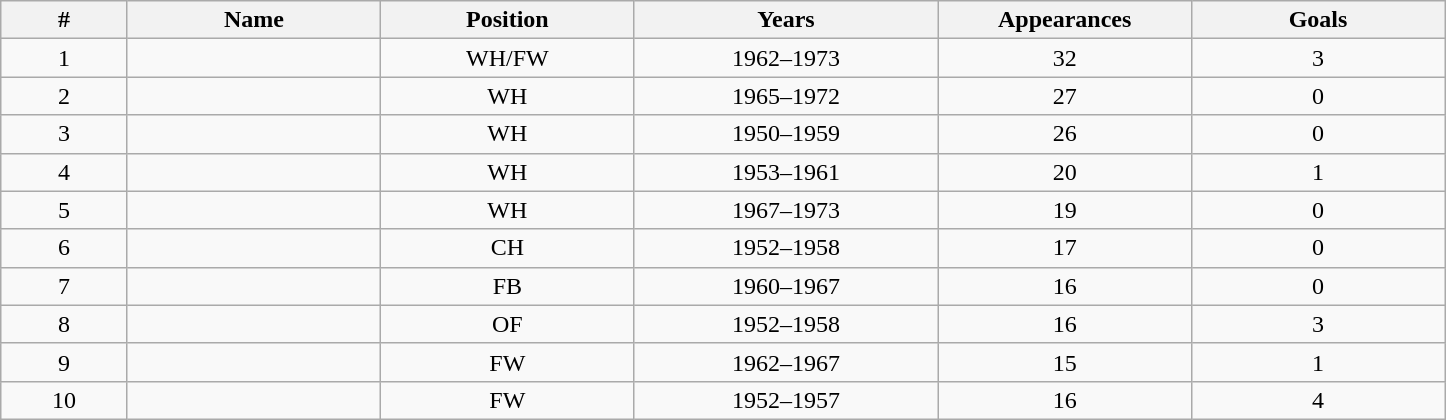<table class="sortable wikitable plainrowheaders" style="text-align: center;">
<tr>
<th scope="col" style="width:5%;">#</th>
<th scope="col" style="width:10%;">Name</th>
<th scope="col" style="width:10%;">Position</th>
<th scope="col" style="width:12%;">Years</th>
<th scope="col" style="width:10%;">Appearances</th>
<th scope="col" style="width:10%;">Goals</th>
</tr>
<tr>
<td>1</td>
<td></td>
<td>WH/FW</td>
<td>1962–1973</td>
<td>32</td>
<td>3</td>
</tr>
<tr>
<td>2</td>
<td></td>
<td>WH</td>
<td>1965–1972</td>
<td>27</td>
<td>0</td>
</tr>
<tr>
<td>3</td>
<td></td>
<td>WH</td>
<td>1950–1959</td>
<td>26</td>
<td>0</td>
</tr>
<tr>
<td>4</td>
<td></td>
<td>WH</td>
<td>1953–1961</td>
<td>20</td>
<td>1</td>
</tr>
<tr>
<td>5</td>
<td></td>
<td>WH</td>
<td>1967–1973</td>
<td>19</td>
<td>0</td>
</tr>
<tr>
<td>6</td>
<td></td>
<td>CH</td>
<td>1952–1958</td>
<td>17</td>
<td>0</td>
</tr>
<tr>
<td>7</td>
<td></td>
<td>FB</td>
<td>1960–1967</td>
<td>16</td>
<td>0</td>
</tr>
<tr>
<td>8</td>
<td></td>
<td>OF</td>
<td>1952–1958</td>
<td>16</td>
<td>3</td>
</tr>
<tr>
<td>9</td>
<td></td>
<td>FW</td>
<td>1962–1967</td>
<td>15</td>
<td>1</td>
</tr>
<tr>
<td>10</td>
<td></td>
<td>FW</td>
<td>1952–1957</td>
<td>16</td>
<td>4</td>
</tr>
</table>
